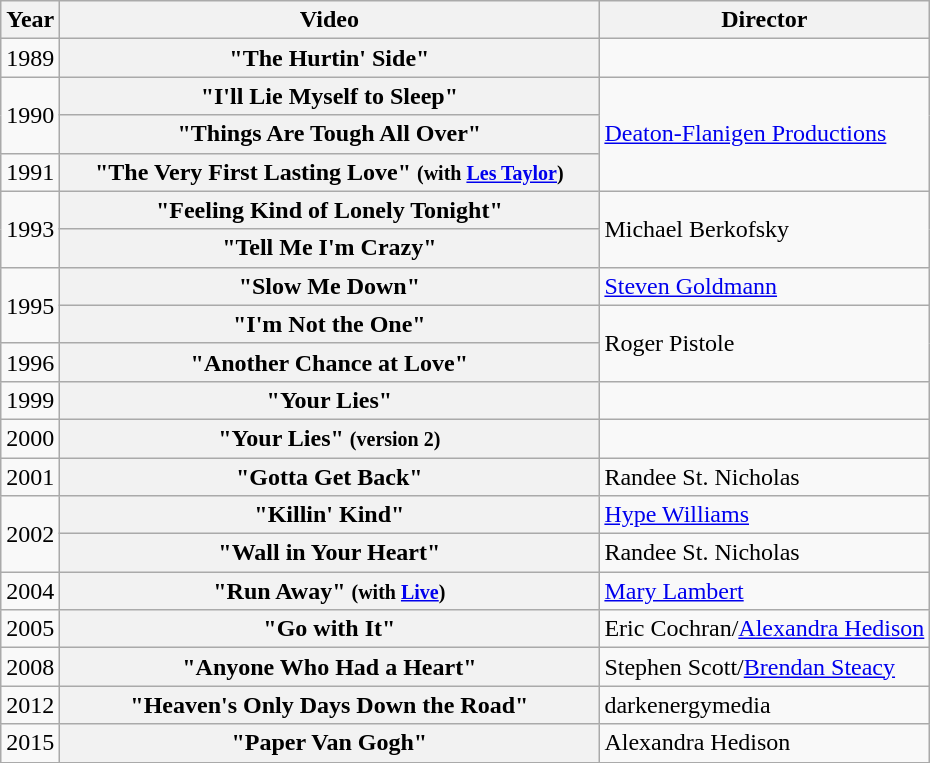<table class="wikitable plainrowheaders">
<tr>
<th>Year</th>
<th style="width:22em;">Video</th>
<th>Director</th>
</tr>
<tr>
<td>1989</td>
<th scope="row">"The Hurtin' Side"</th>
<td></td>
</tr>
<tr>
<td rowspan="2">1990</td>
<th scope="row">"I'll Lie Myself to Sleep"</th>
<td rowspan="3"><a href='#'>Deaton-Flanigen Productions</a></td>
</tr>
<tr>
<th scope="row">"Things Are Tough All Over"</th>
</tr>
<tr>
<td>1991</td>
<th scope="row">"The Very First Lasting Love" <small>(with <a href='#'>Les Taylor</a>)</small></th>
</tr>
<tr>
<td rowspan="2">1993</td>
<th scope="row">"Feeling Kind of Lonely Tonight"</th>
<td rowspan="2">Michael Berkofsky</td>
</tr>
<tr>
<th scope="row">"Tell Me I'm Crazy"</th>
</tr>
<tr>
<td rowspan="2">1995</td>
<th scope="row">"Slow Me Down"</th>
<td><a href='#'>Steven Goldmann</a></td>
</tr>
<tr>
<th scope="row">"I'm Not the One"</th>
<td rowspan="2">Roger Pistole</td>
</tr>
<tr>
<td>1996</td>
<th scope="row">"Another Chance at Love"</th>
</tr>
<tr>
<td>1999</td>
<th scope="row">"Your Lies"</th>
<td></td>
</tr>
<tr>
<td>2000</td>
<th scope="row">"Your Lies" <small>(version 2)</small></th>
<td></td>
</tr>
<tr>
<td rowspan="1">2001</td>
<th scope="row">"Gotta Get Back"</th>
<td>Randee St. Nicholas</td>
</tr>
<tr>
<td rowspan="2">2002</td>
<th scope="row">"Killin' Kind"</th>
<td><a href='#'>Hype Williams</a></td>
</tr>
<tr>
<th scope="row">"Wall in Your Heart"</th>
<td>Randee St. Nicholas</td>
</tr>
<tr>
<td>2004</td>
<th scope="row">"Run Away" <small>(with <a href='#'>Live</a>)</small></th>
<td><a href='#'>Mary Lambert</a></td>
</tr>
<tr>
<td>2005</td>
<th scope="row">"Go with It"</th>
<td>Eric Cochran/<a href='#'>Alexandra Hedison</a></td>
</tr>
<tr>
<td>2008</td>
<th scope="row">"Anyone Who Had a Heart"</th>
<td>Stephen Scott/<a href='#'>Brendan Steacy</a></td>
</tr>
<tr>
<td>2012</td>
<th scope="row">"Heaven's Only Days Down the Road"</th>
<td>darkenergymedia</td>
</tr>
<tr>
<td>2015</td>
<th scope="row">"Paper Van Gogh"</th>
<td>Alexandra Hedison</td>
</tr>
</table>
